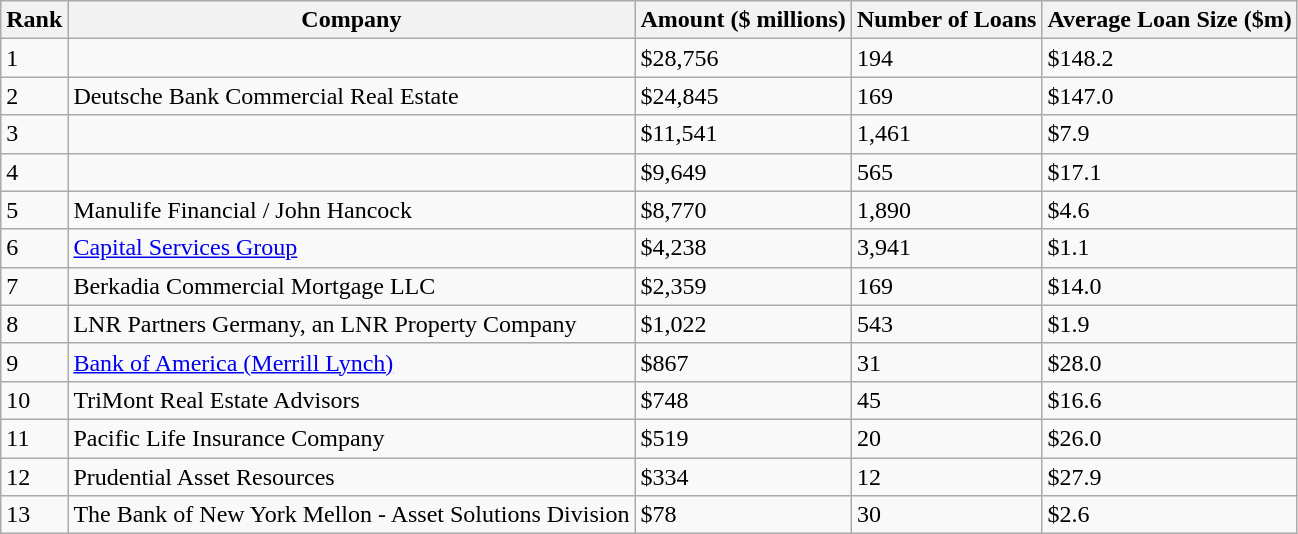<table class="wikitable sortable">
<tr>
<th>Rank</th>
<th>Company</th>
<th>Amount ($ millions)</th>
<th>Number of Loans</th>
<th>Average Loan Size ($m)</th>
</tr>
<tr>
<td>1</td>
<td></td>
<td>$28,756</td>
<td>194</td>
<td>$148.2</td>
</tr>
<tr>
<td>2</td>
<td>Deutsche Bank Commercial Real Estate</td>
<td>$24,845</td>
<td>169</td>
<td>$147.0</td>
</tr>
<tr>
<td>3</td>
<td></td>
<td>$11,541</td>
<td>1,461</td>
<td>$7.9</td>
</tr>
<tr>
<td>4</td>
<td></td>
<td>$9,649</td>
<td>565</td>
<td>$17.1</td>
</tr>
<tr>
<td>5</td>
<td>Manulife Financial / John Hancock</td>
<td>$8,770</td>
<td>1,890</td>
<td>$4.6</td>
</tr>
<tr>
<td>6</td>
<td><a href='#'>Capital Services Group</a></td>
<td>$4,238</td>
<td>3,941</td>
<td>$1.1</td>
</tr>
<tr>
<td>7</td>
<td>Berkadia Commercial Mortgage LLC</td>
<td>$2,359</td>
<td>169</td>
<td>$14.0</td>
</tr>
<tr>
<td>8</td>
<td>LNR Partners Germany, an LNR Property Company</td>
<td>$1,022</td>
<td>543</td>
<td>$1.9</td>
</tr>
<tr>
<td>9</td>
<td><a href='#'>Bank of America (Merrill Lynch)</a></td>
<td>$867</td>
<td>31</td>
<td>$28.0</td>
</tr>
<tr>
<td>10</td>
<td>TriMont Real Estate Advisors</td>
<td>$748</td>
<td>45</td>
<td>$16.6</td>
</tr>
<tr>
<td>11</td>
<td>Pacific Life Insurance Company</td>
<td>$519</td>
<td>20</td>
<td>$26.0</td>
</tr>
<tr>
<td>12</td>
<td>Prudential Asset Resources</td>
<td>$334</td>
<td>12</td>
<td>$27.9</td>
</tr>
<tr>
<td>13</td>
<td>The Bank of New York Mellon - Asset Solutions Division</td>
<td>$78</td>
<td>30</td>
<td>$2.6</td>
</tr>
</table>
